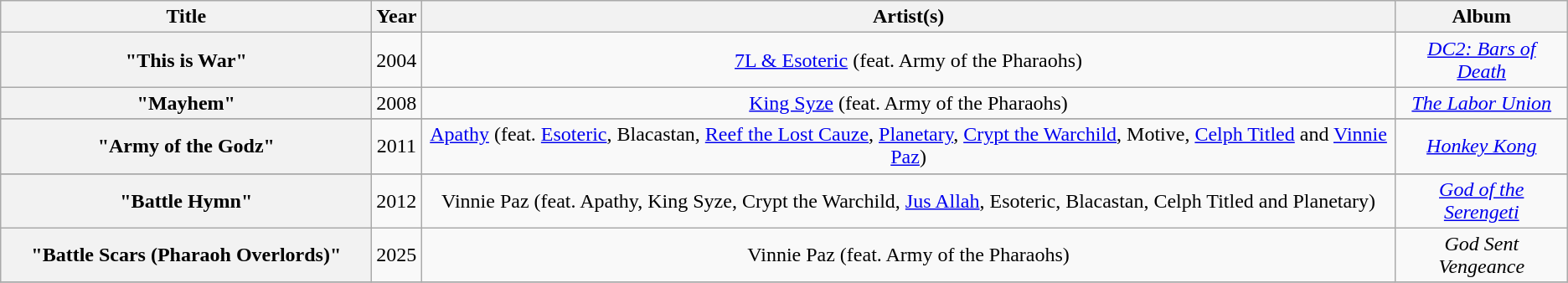<table class="wikitable plainrowheaders" style="text-align:center;">
<tr>
<th scope="col" style="width:18em;">Title</th>
<th scope="col">Year</th>
<th scope="col">Artist(s)</th>
<th scope="col">Album</th>
</tr>
<tr>
<th scope="row">"This is War"</th>
<td>2004</td>
<td><a href='#'>7L & Esoteric</a> (feat. Army of the Pharaohs)</td>
<td><em><a href='#'>DC2: Bars of Death</a></em></td>
</tr>
<tr>
<th scope="row">"Mayhem"</th>
<td>2008</td>
<td><a href='#'>King Syze</a> (feat. Army of the Pharaohs)</td>
<td><em><a href='#'>The Labor Union</a></em></td>
</tr>
<tr>
</tr>
<tr>
<th scope="row">"Army of the Godz"</th>
<td>2011</td>
<td><a href='#'>Apathy</a> (feat. <a href='#'>Esoteric</a>, Blacastan, <a href='#'>Reef the Lost Cauze</a>, <a href='#'>Planetary</a>, <a href='#'>Crypt the Warchild</a>, Motive, <a href='#'>Celph Titled</a> and <a href='#'>Vinnie Paz</a>)</td>
<td><em><a href='#'>Honkey Kong</a></em></td>
</tr>
<tr>
</tr>
<tr>
<th scope="row">"Battle Hymn"</th>
<td>2012</td>
<td>Vinnie Paz (feat. Apathy, King Syze, Crypt the Warchild, <a href='#'>Jus Allah</a>, Esoteric, Blacastan, Celph Titled and Planetary)</td>
<td><em><a href='#'>God of the Serengeti</a></em></td>
</tr>
<tr>
<th scope="row">"Battle Scars (Pharaoh Overlords)"</th>
<td>2025</td>
<td>Vinnie Paz (feat. Army of the Pharaohs)</td>
<td><em>God Sent Vengeance</em></td>
</tr>
<tr>
</tr>
</table>
